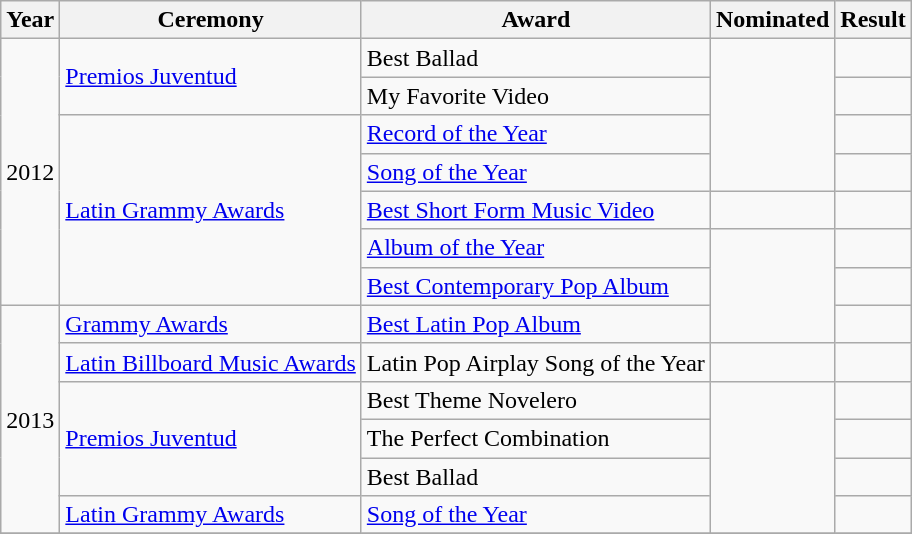<table class="wikitable">
<tr>
<th>Year</th>
<th>Ceremony</th>
<th>Award</th>
<th>Nominated</th>
<th>Result</th>
</tr>
<tr>
<td rowspan="7">2012</td>
<td rowspan="2"><a href='#'>Premios Juventud</a></td>
<td>Best Ballad</td>
<td rowspan="4"></td>
<td></td>
</tr>
<tr>
<td>My Favorite Video</td>
<td></td>
</tr>
<tr>
<td rowspan="5"><a href='#'>Latin Grammy Awards</a></td>
<td><a href='#'>Record of the Year</a></td>
<td></td>
</tr>
<tr>
<td><a href='#'>Song of the Year</a></td>
<td></td>
</tr>
<tr>
<td><a href='#'>Best Short Form Music Video</a></td>
<td></td>
<td></td>
</tr>
<tr>
<td><a href='#'>Album of the Year</a></td>
<td rowspan="3"></td>
<td></td>
</tr>
<tr>
<td><a href='#'>Best Contemporary Pop Album</a></td>
<td></td>
</tr>
<tr>
<td rowspan="6">2013</td>
<td><a href='#'>Grammy Awards</a></td>
<td><a href='#'>Best Latin Pop Album</a></td>
<td></td>
</tr>
<tr>
<td><a href='#'>Latin Billboard Music Awards</a></td>
<td>Latin Pop Airplay Song of the Year</td>
<td></td>
<td></td>
</tr>
<tr>
<td rowspan="3"><a href='#'>Premios Juventud</a></td>
<td>Best Theme Novelero</td>
<td rowspan="4"></td>
<td></td>
</tr>
<tr>
<td>The Perfect Combination</td>
<td></td>
</tr>
<tr>
<td>Best Ballad</td>
<td></td>
</tr>
<tr>
<td><a href='#'>Latin Grammy Awards</a></td>
<td><a href='#'>Song of the Year</a></td>
<td></td>
</tr>
<tr>
</tr>
</table>
